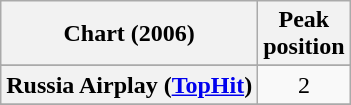<table class="wikitable sortable plainrowheaders" style="text-align:center">
<tr>
<th scope="col">Chart (2006)</th>
<th scope="col">Peak<br>position</th>
</tr>
<tr>
</tr>
<tr>
</tr>
<tr>
</tr>
<tr>
<th scope="row">Russia Airplay (<a href='#'>TopHit</a>)</th>
<td>2</td>
</tr>
<tr>
</tr>
</table>
